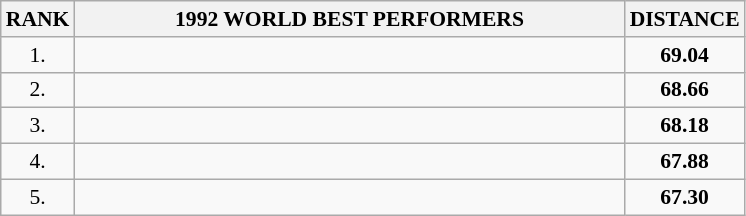<table class="wikitable" style="border-collapse: collapse; font-size: 90%;">
<tr>
<th>RANK</th>
<th align="center" style="width: 25em">1992 WORLD BEST PERFORMERS</th>
<th align="center" style="width: 5em">DISTANCE</th>
</tr>
<tr>
<td align="center">1.</td>
<td></td>
<td align="center"><strong>69.04</strong></td>
</tr>
<tr>
<td align="center">2.</td>
<td></td>
<td align="center"><strong>68.66</strong></td>
</tr>
<tr>
<td align="center">3.</td>
<td></td>
<td align="center"><strong>68.18</strong></td>
</tr>
<tr>
<td align="center">4.</td>
<td></td>
<td align="center"><strong>67.88</strong></td>
</tr>
<tr>
<td align="center">5.</td>
<td></td>
<td align="center"><strong>67.30</strong></td>
</tr>
</table>
